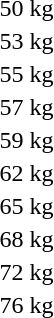<table>
<tr>
<td rowspan=2>50 kg</td>
<td rowspan=2></td>
<td rowspan=2></td>
<td></td>
</tr>
<tr>
<td></td>
</tr>
<tr>
<td>53 kg</td>
<td></td>
<td></td>
<td></td>
</tr>
<tr>
<td>55 kg</td>
<td></td>
<td></td>
<td></td>
</tr>
<tr>
<td>57 kg</td>
<td></td>
<td></td>
<td></td>
</tr>
<tr>
<td>59 kg</td>
<td></td>
<td></td>
<td></td>
</tr>
<tr>
<td rowspan=2>62 kg</td>
<td rowspan=2></td>
<td rowspan=2></td>
<td></td>
</tr>
<tr>
<td></td>
</tr>
<tr>
<td>65 kg</td>
<td></td>
<td></td>
<td></td>
</tr>
<tr>
<td>68 kg</td>
<td></td>
<td></td>
<td></td>
</tr>
<tr>
<td>72 kg</td>
<td></td>
<td></td>
<td></td>
</tr>
<tr>
<td>76 kg</td>
<td></td>
<td></td>
<td></td>
</tr>
</table>
